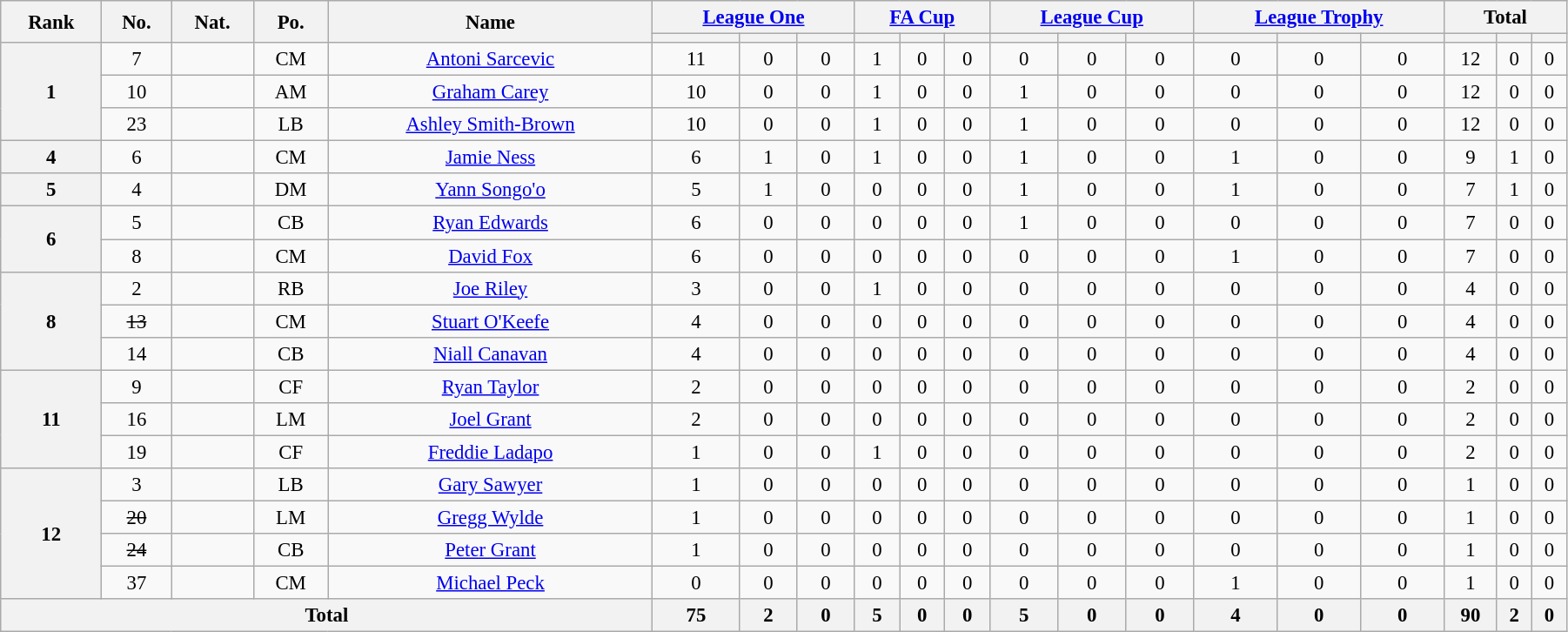<table class="wikitable" style="text-align:center; font-size:95%; width:95%;">
<tr>
<th rowspan=2>Rank</th>
<th rowspan=2>No.</th>
<th rowspan=2>Nat.</th>
<th rowspan=2>Po.</th>
<th rowspan=2>Name</th>
<th colspan=3><a href='#'>League One</a></th>
<th colspan=3><a href='#'>FA Cup</a></th>
<th colspan=3><a href='#'>League Cup</a></th>
<th colspan=3><a href='#'>League Trophy</a></th>
<th colspan=3>Total</th>
</tr>
<tr>
<th></th>
<th></th>
<th></th>
<th></th>
<th></th>
<th></th>
<th></th>
<th></th>
<th></th>
<th></th>
<th></th>
<th></th>
<th></th>
<th></th>
<th></th>
</tr>
<tr>
<th rowspan=3>1</th>
<td>7</td>
<td></td>
<td>CM</td>
<td><a href='#'>Antoni Sarcevic</a></td>
<td>11</td>
<td>0</td>
<td>0</td>
<td>1</td>
<td>0</td>
<td>0</td>
<td>0</td>
<td>0</td>
<td>0</td>
<td>0</td>
<td>0</td>
<td>0</td>
<td>12</td>
<td>0</td>
<td>0</td>
</tr>
<tr>
<td>10</td>
<td></td>
<td>AM</td>
<td><a href='#'>Graham Carey</a></td>
<td>10</td>
<td>0</td>
<td>0</td>
<td>1</td>
<td>0</td>
<td>0</td>
<td>1</td>
<td>0</td>
<td>0</td>
<td>0</td>
<td>0</td>
<td>0</td>
<td>12</td>
<td>0</td>
<td>0</td>
</tr>
<tr>
<td>23</td>
<td></td>
<td>LB</td>
<td><a href='#'>Ashley Smith-Brown</a></td>
<td>10</td>
<td>0</td>
<td>0</td>
<td>1</td>
<td>0</td>
<td>0</td>
<td>1</td>
<td>0</td>
<td>0</td>
<td>0</td>
<td>0</td>
<td>0</td>
<td>12</td>
<td>0</td>
<td>0</td>
</tr>
<tr>
<th rowspan=1>4</th>
<td>6</td>
<td></td>
<td>CM</td>
<td><a href='#'>Jamie Ness</a></td>
<td>6</td>
<td>1</td>
<td>0</td>
<td>1</td>
<td>0</td>
<td>0</td>
<td>1</td>
<td>0</td>
<td>0</td>
<td>1</td>
<td>0</td>
<td>0</td>
<td>9</td>
<td>1</td>
<td>0</td>
</tr>
<tr>
<th rowspan=1>5</th>
<td>4</td>
<td></td>
<td>DM</td>
<td><a href='#'>Yann Songo'o</a></td>
<td>5</td>
<td>1</td>
<td>0</td>
<td>0</td>
<td>0</td>
<td>0</td>
<td>1</td>
<td>0</td>
<td>0</td>
<td>1</td>
<td>0</td>
<td>0</td>
<td>7</td>
<td>1</td>
<td>0</td>
</tr>
<tr>
<th rowspan=2>6</th>
<td>5</td>
<td></td>
<td>CB</td>
<td><a href='#'>Ryan Edwards</a></td>
<td>6</td>
<td>0</td>
<td>0</td>
<td>0</td>
<td>0</td>
<td>0</td>
<td>1</td>
<td>0</td>
<td>0</td>
<td>0</td>
<td>0</td>
<td>0</td>
<td>7</td>
<td>0</td>
<td>0</td>
</tr>
<tr>
<td>8</td>
<td></td>
<td>CM</td>
<td><a href='#'>David Fox</a></td>
<td>6</td>
<td>0</td>
<td>0</td>
<td>0</td>
<td>0</td>
<td>0</td>
<td>0</td>
<td>0</td>
<td>0</td>
<td>1</td>
<td>0</td>
<td>0</td>
<td>7</td>
<td>0</td>
<td>0</td>
</tr>
<tr>
<th rowspan=3>8</th>
<td>2</td>
<td></td>
<td>RB</td>
<td><a href='#'>Joe Riley</a></td>
<td>3</td>
<td>0</td>
<td>0</td>
<td>1</td>
<td>0</td>
<td>0</td>
<td>0</td>
<td>0</td>
<td>0</td>
<td>0</td>
<td>0</td>
<td>0</td>
<td>4</td>
<td>0</td>
<td>0</td>
</tr>
<tr>
<td><s>13</s></td>
<td></td>
<td>CM</td>
<td><a href='#'>Stuart O'Keefe</a></td>
<td>4</td>
<td>0</td>
<td>0</td>
<td>0</td>
<td>0</td>
<td>0</td>
<td>0</td>
<td>0</td>
<td>0</td>
<td>0</td>
<td>0</td>
<td>0</td>
<td>4</td>
<td>0</td>
<td>0</td>
</tr>
<tr>
<td>14</td>
<td></td>
<td>CB</td>
<td><a href='#'>Niall Canavan</a></td>
<td>4</td>
<td>0</td>
<td>0</td>
<td>0</td>
<td>0</td>
<td>0</td>
<td>0</td>
<td>0</td>
<td>0</td>
<td>0</td>
<td>0</td>
<td>0</td>
<td>4</td>
<td>0</td>
<td>0</td>
</tr>
<tr>
<th rowspan=3>11</th>
<td>9</td>
<td></td>
<td>CF</td>
<td><a href='#'>Ryan Taylor</a></td>
<td>2</td>
<td>0</td>
<td>0</td>
<td>0</td>
<td>0</td>
<td>0</td>
<td>0</td>
<td>0</td>
<td>0</td>
<td>0</td>
<td>0</td>
<td>0</td>
<td>2</td>
<td>0</td>
<td>0</td>
</tr>
<tr>
<td>16</td>
<td></td>
<td>LM</td>
<td><a href='#'>Joel Grant</a></td>
<td>2</td>
<td>0</td>
<td>0</td>
<td>0</td>
<td>0</td>
<td>0</td>
<td>0</td>
<td>0</td>
<td>0</td>
<td>0</td>
<td>0</td>
<td>0</td>
<td>2</td>
<td>0</td>
<td>0</td>
</tr>
<tr>
<td>19</td>
<td></td>
<td>CF</td>
<td><a href='#'>Freddie Ladapo</a></td>
<td>1</td>
<td>0</td>
<td>0</td>
<td>1</td>
<td>0</td>
<td>0</td>
<td>0</td>
<td>0</td>
<td>0</td>
<td>0</td>
<td>0</td>
<td>0</td>
<td>2</td>
<td>0</td>
<td>0</td>
</tr>
<tr>
<th rowspan=4>12</th>
<td>3</td>
<td></td>
<td>LB</td>
<td><a href='#'>Gary Sawyer</a></td>
<td>1</td>
<td>0</td>
<td>0</td>
<td>0</td>
<td>0</td>
<td>0</td>
<td>0</td>
<td>0</td>
<td>0</td>
<td>0</td>
<td>0</td>
<td>0</td>
<td>1</td>
<td>0</td>
<td>0</td>
</tr>
<tr>
<td><s>20</s></td>
<td></td>
<td>LM</td>
<td><a href='#'>Gregg Wylde</a></td>
<td>1</td>
<td>0</td>
<td>0</td>
<td>0</td>
<td>0</td>
<td>0</td>
<td>0</td>
<td>0</td>
<td>0</td>
<td>0</td>
<td>0</td>
<td>0</td>
<td>1</td>
<td>0</td>
<td>0</td>
</tr>
<tr>
<td><s>24</s></td>
<td></td>
<td>CB</td>
<td><a href='#'>Peter Grant</a></td>
<td>1</td>
<td>0</td>
<td>0</td>
<td>0</td>
<td>0</td>
<td>0</td>
<td>0</td>
<td>0</td>
<td>0</td>
<td>0</td>
<td>0</td>
<td>0</td>
<td>1</td>
<td>0</td>
<td>0</td>
</tr>
<tr>
<td>37</td>
<td></td>
<td>CM</td>
<td><a href='#'>Michael Peck</a></td>
<td>0</td>
<td>0</td>
<td>0</td>
<td>0</td>
<td>0</td>
<td>0</td>
<td>0</td>
<td>0</td>
<td>0</td>
<td>1</td>
<td>0</td>
<td>0</td>
<td>1</td>
<td>0</td>
<td>0</td>
</tr>
<tr>
<th colspan=5>Total</th>
<th>75</th>
<th>2</th>
<th>0</th>
<th>5</th>
<th>0</th>
<th>0</th>
<th>5</th>
<th>0</th>
<th>0</th>
<th>4</th>
<th>0</th>
<th>0</th>
<th>90</th>
<th>2</th>
<th>0</th>
</tr>
</table>
